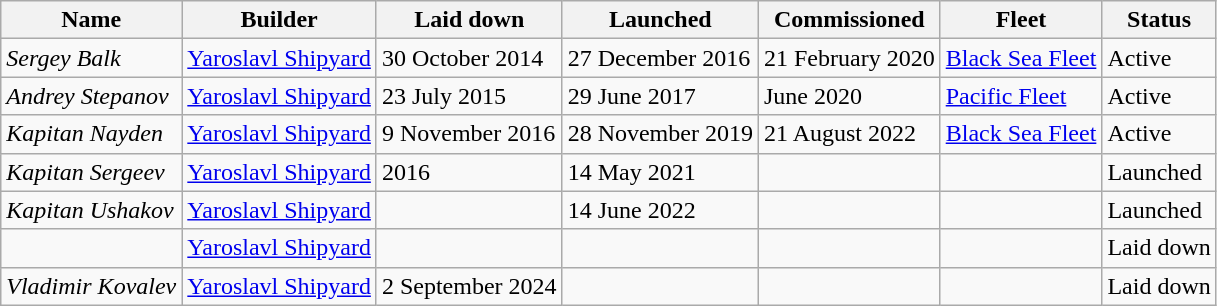<table class="wikitable">
<tr>
<th>Name</th>
<th>Builder</th>
<th>Laid down</th>
<th>Launched</th>
<th>Commissioned</th>
<th>Fleet</th>
<th>Status</th>
</tr>
<tr>
<td><em>Sergey Balk</em></td>
<td><a href='#'>Yaroslavl Shipyard</a></td>
<td>30 October 2014</td>
<td>27 December 2016</td>
<td>21 February 2020</td>
<td><a href='#'>Black Sea Fleet</a></td>
<td>Active</td>
</tr>
<tr>
<td><em>Andrey Stepanov</em></td>
<td><a href='#'>Yaroslavl Shipyard</a></td>
<td>23 July 2015</td>
<td>29 June 2017</td>
<td>June 2020</td>
<td><a href='#'>Pacific Fleet</a></td>
<td>Active</td>
</tr>
<tr>
<td><em>Kapitan Nayden</em></td>
<td><a href='#'>Yaroslavl Shipyard</a></td>
<td>9 November 2016</td>
<td>28 November 2019</td>
<td>21 August 2022</td>
<td><a href='#'>Black Sea Fleet</a></td>
<td>Active</td>
</tr>
<tr>
<td><em>Kapitan Sergeev</em></td>
<td><a href='#'>Yaroslavl Shipyard</a></td>
<td>2016</td>
<td>14 May 2021</td>
<td></td>
<td></td>
<td>Launched</td>
</tr>
<tr>
<td><em>Kapitan Ushakov</em></td>
<td><a href='#'>Yaroslavl Shipyard</a></td>
<td></td>
<td>14 June 2022</td>
<td></td>
<td></td>
<td>Launched</td>
</tr>
<tr>
<td></td>
<td><a href='#'>Yaroslavl Shipyard</a></td>
<td></td>
<td></td>
<td></td>
<td></td>
<td>Laid down</td>
</tr>
<tr>
<td><em>Vladimir Kovalev</em></td>
<td><a href='#'>Yaroslavl Shipyard</a></td>
<td>2 September 2024</td>
<td></td>
<td></td>
<td></td>
<td>Laid down</td>
</tr>
</table>
